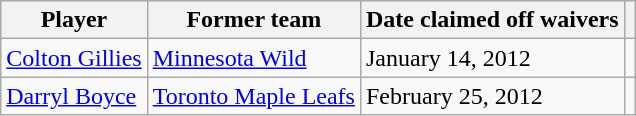<table class="wikitable">
<tr>
<th>Player</th>
<th>Former team</th>
<th>Date claimed off waivers</th>
<th></th>
</tr>
<tr>
<td><a href='#'>Colton Gillies</a></td>
<td><a href='#'>Minnesota Wild</a></td>
<td>January 14, 2012</td>
<td></td>
</tr>
<tr>
<td><a href='#'>Darryl Boyce</a></td>
<td><a href='#'>Toronto Maple Leafs</a></td>
<td>February 25, 2012</td>
<td></td>
</tr>
</table>
